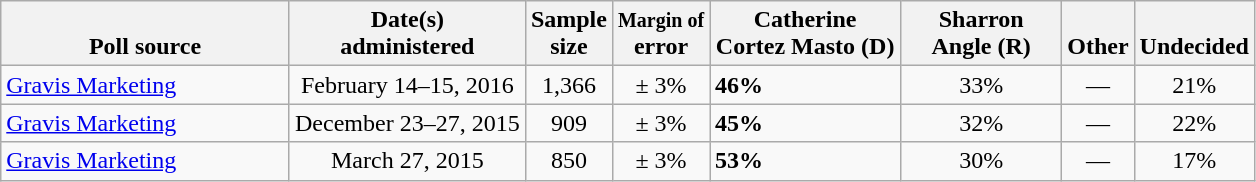<table class="wikitable">
<tr valign= bottom>
<th style="width:185px;">Poll source</th>
<th style="width:150px;">Date(s)<br>administered</th>
<th class=small>Sample<br>size</th>
<th class=small><small>Margin of</small><br>error</th>
<th style="width:120px;">Catherine<br>Cortez Masto (D)</th>
<th style="width:100px;">Sharron<br>Angle (R)</th>
<th>Other</th>
<th>Undecided</th>
</tr>
<tr>
<td><a href='#'>Gravis Marketing</a></td>
<td align=center>February 14–15, 2016</td>
<td align=center>1,366</td>
<td align=center>± 3%</td>
<td><strong>46%</strong></td>
<td align=center>33%</td>
<td align=center>—</td>
<td align=center>21%</td>
</tr>
<tr>
<td><a href='#'>Gravis Marketing</a></td>
<td align=center>December 23–27, 2015</td>
<td align=center>909</td>
<td align=center>± 3%</td>
<td><strong>45%</strong></td>
<td align=center>32%</td>
<td align=center>—</td>
<td align=center>22%</td>
</tr>
<tr>
<td><a href='#'>Gravis Marketing</a></td>
<td align=center>March 27, 2015</td>
<td align=center>850</td>
<td align=center>± 3%</td>
<td><strong>53%</strong></td>
<td align=center>30%</td>
<td align=center>—</td>
<td align=center>17%</td>
</tr>
</table>
